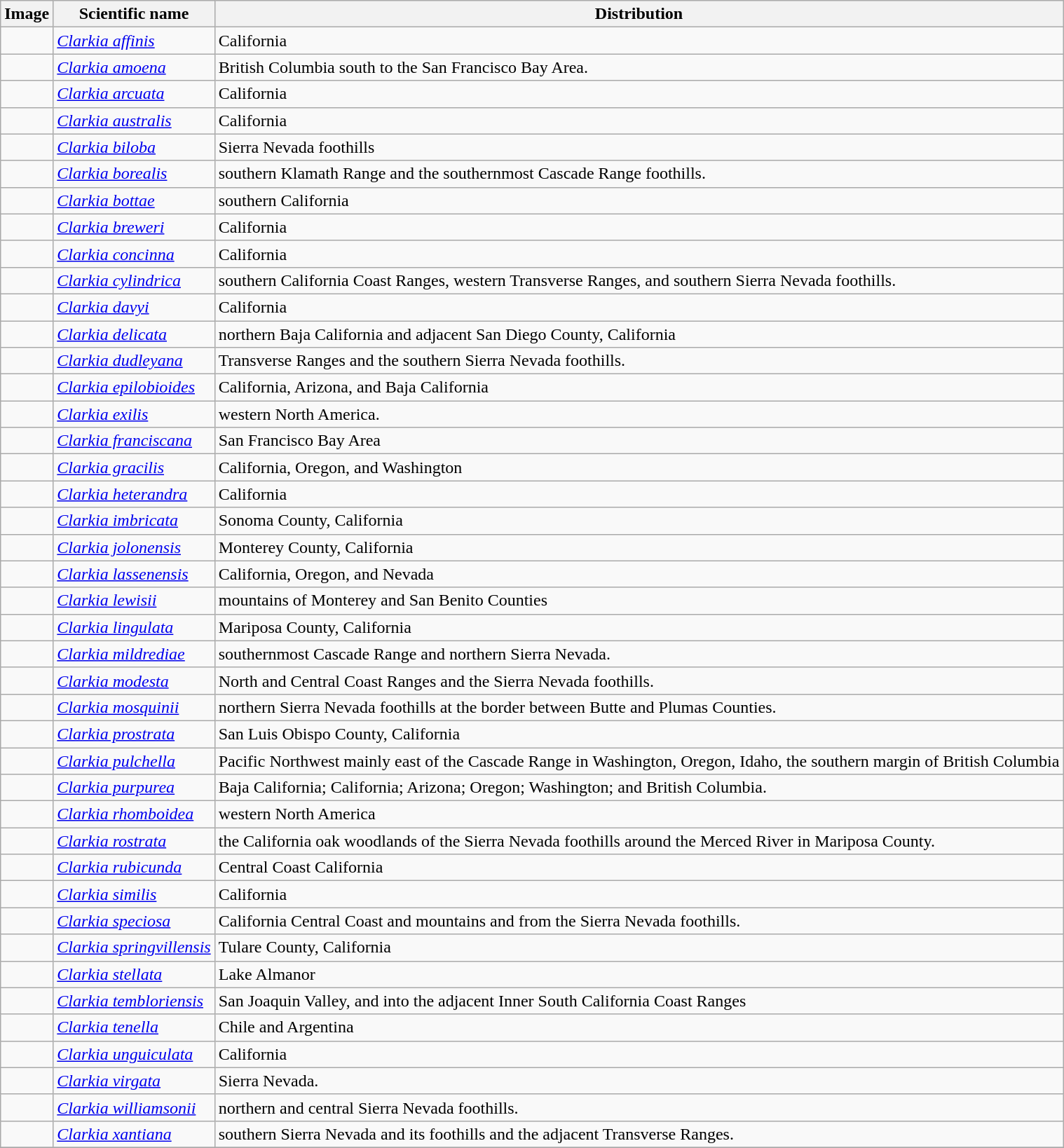<table class="wikitable">
<tr>
<th>Image</th>
<th>Scientific name</th>
<th>Distribution</th>
</tr>
<tr>
<td></td>
<td><em><a href='#'>Clarkia affinis</a></em> </td>
<td>California</td>
</tr>
<tr>
<td></td>
<td><em><a href='#'>Clarkia amoena</a></em> </td>
<td>British Columbia south to the San Francisco Bay Area.</td>
</tr>
<tr>
<td></td>
<td><em><a href='#'>Clarkia arcuata</a></em> </td>
<td>California</td>
</tr>
<tr>
<td></td>
<td><em><a href='#'>Clarkia australis</a></em> </td>
<td>California</td>
</tr>
<tr>
<td></td>
<td><em><a href='#'>Clarkia biloba</a></em> </td>
<td>Sierra Nevada foothills</td>
</tr>
<tr>
<td></td>
<td><em><a href='#'>Clarkia borealis</a></em> </td>
<td>southern Klamath Range and the southernmost Cascade Range foothills.</td>
</tr>
<tr>
<td></td>
<td><em><a href='#'>Clarkia bottae</a></em> </td>
<td>southern California</td>
</tr>
<tr>
<td></td>
<td><em><a href='#'>Clarkia breweri</a></em> </td>
<td>California</td>
</tr>
<tr>
<td></td>
<td><em><a href='#'>Clarkia concinna</a></em> </td>
<td>California</td>
</tr>
<tr>
<td></td>
<td><em><a href='#'>Clarkia cylindrica</a></em> </td>
<td>southern California Coast Ranges, western Transverse Ranges, and southern Sierra Nevada foothills.</td>
</tr>
<tr>
<td></td>
<td><em><a href='#'>Clarkia davyi</a></em> </td>
<td>California</td>
</tr>
<tr>
<td></td>
<td><em><a href='#'>Clarkia delicata</a></em> </td>
<td>northern Baja California and adjacent San Diego County, California</td>
</tr>
<tr>
<td></td>
<td><em><a href='#'>Clarkia dudleyana</a></em> </td>
<td>Transverse Ranges and the southern Sierra Nevada foothills.</td>
</tr>
<tr>
<td></td>
<td><em><a href='#'>Clarkia epilobioides</a></em> </td>
<td>California, Arizona, and Baja California</td>
</tr>
<tr>
<td></td>
<td><em><a href='#'>Clarkia exilis</a></em> </td>
<td>western North America.</td>
</tr>
<tr>
<td></td>
<td><em><a href='#'>Clarkia franciscana</a></em> </td>
<td>San Francisco Bay Area</td>
</tr>
<tr>
<td></td>
<td><em><a href='#'>Clarkia gracilis</a></em> </td>
<td>California, Oregon, and Washington</td>
</tr>
<tr>
<td></td>
<td><em><a href='#'>Clarkia heterandra</a></em> </td>
<td>California</td>
</tr>
<tr>
<td></td>
<td><em><a href='#'>Clarkia imbricata</a></em> </td>
<td>Sonoma County, California</td>
</tr>
<tr>
<td></td>
<td><em><a href='#'>Clarkia jolonensis</a></em> </td>
<td>Monterey County, California</td>
</tr>
<tr>
<td></td>
<td><em><a href='#'>Clarkia lassenensis</a></em> </td>
<td>California, Oregon, and Nevada</td>
</tr>
<tr>
<td></td>
<td><em><a href='#'>Clarkia lewisii</a></em> </td>
<td>mountains of Monterey and San Benito Counties</td>
</tr>
<tr>
<td></td>
<td><em><a href='#'>Clarkia lingulata</a></em> </td>
<td>Mariposa County, California</td>
</tr>
<tr>
<td></td>
<td><em><a href='#'>Clarkia mildrediae</a></em> </td>
<td>southernmost Cascade Range and northern Sierra Nevada.</td>
</tr>
<tr>
<td></td>
<td><em><a href='#'>Clarkia modesta</a></em> </td>
<td>North and Central Coast Ranges and the Sierra Nevada foothills.</td>
</tr>
<tr>
<td></td>
<td><em><a href='#'>Clarkia mosquinii</a></em> </td>
<td>northern Sierra Nevada foothills at the border between Butte and Plumas Counties.</td>
</tr>
<tr>
<td></td>
<td><em><a href='#'>Clarkia prostrata</a></em> </td>
<td>San Luis Obispo County, California</td>
</tr>
<tr>
<td></td>
<td><em><a href='#'>Clarkia pulchella</a></em> </td>
<td>Pacific Northwest mainly east of the Cascade Range in Washington, Oregon, Idaho, the southern margin of British Columbia</td>
</tr>
<tr>
<td></td>
<td><em><a href='#'>Clarkia purpurea</a></em> </td>
<td>Baja California; California; Arizona; Oregon; Washington; and British Columbia.</td>
</tr>
<tr>
<td></td>
<td><em><a href='#'>Clarkia rhomboidea</a></em> </td>
<td>western North America</td>
</tr>
<tr>
<td></td>
<td><em><a href='#'>Clarkia rostrata</a></em> </td>
<td>the California oak woodlands of the Sierra Nevada foothills around the Merced River in Mariposa County.</td>
</tr>
<tr>
<td></td>
<td><em><a href='#'>Clarkia rubicunda</a></em> </td>
<td>Central Coast California</td>
</tr>
<tr>
<td></td>
<td><em><a href='#'>Clarkia similis</a></em> </td>
<td>California</td>
</tr>
<tr>
<td></td>
<td><em><a href='#'>Clarkia speciosa</a></em> </td>
<td>California Central Coast and mountains and from the Sierra Nevada foothills.</td>
</tr>
<tr>
<td></td>
<td><em><a href='#'>Clarkia springvillensis</a></em> </td>
<td>Tulare County, California</td>
</tr>
<tr>
<td></td>
<td><em><a href='#'>Clarkia stellata</a></em> </td>
<td>Lake Almanor</td>
</tr>
<tr>
<td></td>
<td><em><a href='#'>Clarkia tembloriensis</a></em> </td>
<td>San Joaquin Valley, and into the adjacent Inner South California Coast Ranges</td>
</tr>
<tr>
<td></td>
<td><em><a href='#'>Clarkia tenella</a></em> </td>
<td>Chile and Argentina</td>
</tr>
<tr>
<td></td>
<td><em><a href='#'>Clarkia unguiculata</a></em> </td>
<td>California</td>
</tr>
<tr>
<td></td>
<td><em><a href='#'>Clarkia virgata</a></em> </td>
<td>Sierra Nevada.</td>
</tr>
<tr>
<td></td>
<td><em><a href='#'>Clarkia williamsonii</a></em> </td>
<td>northern and central Sierra Nevada foothills.</td>
</tr>
<tr>
<td></td>
<td><em><a href='#'>Clarkia xantiana</a></em> </td>
<td>southern Sierra Nevada and its foothills and the adjacent Transverse Ranges.</td>
</tr>
<tr>
</tr>
</table>
